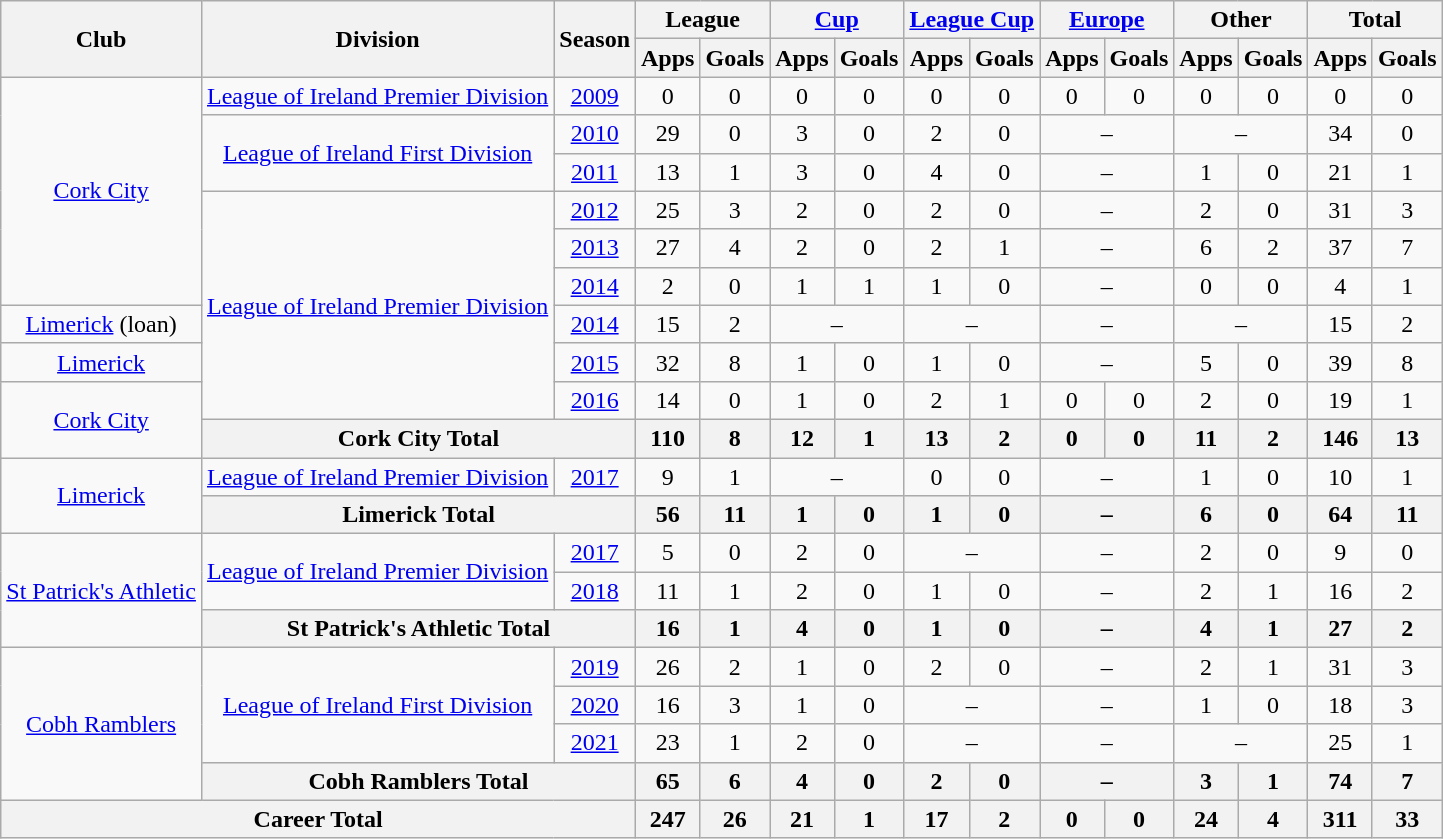<table class="wikitable" style="text-align:center">
<tr>
<th rowspan="2">Club</th>
<th rowspan="2">Division</th>
<th rowspan="2">Season</th>
<th colspan="2">League</th>
<th colspan="2"><a href='#'>Cup</a></th>
<th colspan="2"><a href='#'>League Cup</a></th>
<th colspan="2"><a href='#'>Europe</a></th>
<th colspan="2">Other</th>
<th colspan="2">Total</th>
</tr>
<tr>
<th>Apps</th>
<th>Goals</th>
<th>Apps</th>
<th>Goals</th>
<th>Apps</th>
<th>Goals</th>
<th>Apps</th>
<th>Goals</th>
<th>Apps</th>
<th>Goals</th>
<th>Apps</th>
<th>Goals</th>
</tr>
<tr>
<td rowspan=6><a href='#'>Cork City</a></td>
<td><a href='#'>League of Ireland Premier Division</a></td>
<td><a href='#'>2009</a></td>
<td>0</td>
<td>0</td>
<td>0</td>
<td>0</td>
<td>0</td>
<td>0</td>
<td>0</td>
<td>0</td>
<td>0</td>
<td>0</td>
<td>0</td>
<td>0</td>
</tr>
<tr>
<td rowspan=2><a href='#'>League of Ireland First Division</a></td>
<td><a href='#'>2010</a></td>
<td>29</td>
<td>0</td>
<td>3</td>
<td>0</td>
<td>2</td>
<td>0</td>
<td colspan=2>–</td>
<td colspan=2>–</td>
<td>34</td>
<td>0</td>
</tr>
<tr>
<td><a href='#'>2011</a></td>
<td>13</td>
<td>1</td>
<td>3</td>
<td>0</td>
<td>4</td>
<td>0</td>
<td colspan=2>–</td>
<td>1</td>
<td>0</td>
<td>21</td>
<td>1</td>
</tr>
<tr>
<td rowspan=6><a href='#'>League of Ireland Premier Division</a></td>
<td><a href='#'>2012</a></td>
<td>25</td>
<td>3</td>
<td>2</td>
<td>0</td>
<td>2</td>
<td>0</td>
<td colspan=2>–</td>
<td>2</td>
<td>0</td>
<td>31</td>
<td>3</td>
</tr>
<tr>
<td><a href='#'>2013</a></td>
<td>27</td>
<td>4</td>
<td>2</td>
<td>0</td>
<td>2</td>
<td>1</td>
<td colspan=2>–</td>
<td>6</td>
<td>2</td>
<td>37</td>
<td>7</td>
</tr>
<tr>
<td><a href='#'>2014</a></td>
<td>2</td>
<td>0</td>
<td>1</td>
<td>1</td>
<td>1</td>
<td>0</td>
<td colspan=2>–</td>
<td>0</td>
<td>0</td>
<td>4</td>
<td>1</td>
</tr>
<tr>
<td><a href='#'>Limerick</a> (loan)</td>
<td><a href='#'>2014</a></td>
<td>15</td>
<td>2</td>
<td colspan=2>–</td>
<td colspan=2>–</td>
<td colspan=2>–</td>
<td colspan=2>–</td>
<td>15</td>
<td>2</td>
</tr>
<tr>
<td><a href='#'>Limerick</a></td>
<td><a href='#'>2015</a></td>
<td>32</td>
<td>8</td>
<td>1</td>
<td>0</td>
<td>1</td>
<td>0</td>
<td colspan=2>–</td>
<td>5</td>
<td>0</td>
<td>39</td>
<td>8</td>
</tr>
<tr>
<td rowspan=2><a href='#'>Cork City</a></td>
<td><a href='#'>2016</a></td>
<td>14</td>
<td>0</td>
<td>1</td>
<td>0</td>
<td>2</td>
<td>1</td>
<td>0</td>
<td>0</td>
<td>2</td>
<td>0</td>
<td>19</td>
<td>1</td>
</tr>
<tr>
<th colspan="2">Cork City Total</th>
<th>110</th>
<th>8</th>
<th>12</th>
<th>1</th>
<th>13</th>
<th>2</th>
<th>0</th>
<th>0</th>
<th>11</th>
<th>2</th>
<th>146</th>
<th>13</th>
</tr>
<tr>
<td rowspan=2><a href='#'>Limerick</a></td>
<td><a href='#'>League of Ireland Premier Division</a></td>
<td><a href='#'>2017</a></td>
<td>9</td>
<td>1</td>
<td colspan=2>–</td>
<td>0</td>
<td>0</td>
<td colspan=2>–</td>
<td>1</td>
<td>0</td>
<td>10</td>
<td>1</td>
</tr>
<tr>
<th colspan="2">Limerick Total</th>
<th>56</th>
<th>11</th>
<th>1</th>
<th>0</th>
<th>1</th>
<th>0</th>
<th colspan=2>–</th>
<th>6</th>
<th>0</th>
<th>64</th>
<th>11</th>
</tr>
<tr>
<td rowspan=3><a href='#'>St Patrick's Athletic</a></td>
<td rowspan=2><a href='#'>League of Ireland Premier Division</a></td>
<td><a href='#'>2017</a></td>
<td>5</td>
<td>0</td>
<td>2</td>
<td>0</td>
<td colspan=2>–</td>
<td colspan=2>–</td>
<td>2</td>
<td>0</td>
<td>9</td>
<td>0</td>
</tr>
<tr>
<td><a href='#'>2018</a></td>
<td>11</td>
<td>1</td>
<td>2</td>
<td>0</td>
<td>1</td>
<td>0</td>
<td colspan=2>–</td>
<td>2</td>
<td>1</td>
<td>16</td>
<td>2</td>
</tr>
<tr>
<th colspan="2">St Patrick's Athletic Total</th>
<th>16</th>
<th>1</th>
<th>4</th>
<th>0</th>
<th>1</th>
<th>0</th>
<th colspan=2>–</th>
<th>4</th>
<th>1</th>
<th>27</th>
<th>2</th>
</tr>
<tr>
<td rowspan=4><a href='#'>Cobh Ramblers</a></td>
<td rowspan=3><a href='#'>League of Ireland First Division</a></td>
<td><a href='#'>2019</a></td>
<td>26</td>
<td>2</td>
<td>1</td>
<td>0</td>
<td>2</td>
<td>0</td>
<td colspan=2>–</td>
<td>2</td>
<td>1</td>
<td>31</td>
<td>3</td>
</tr>
<tr>
<td><a href='#'>2020</a></td>
<td>16</td>
<td>3</td>
<td>1</td>
<td>0</td>
<td colspan=2>–</td>
<td colspan=2>–</td>
<td>1</td>
<td>0</td>
<td>18</td>
<td>3</td>
</tr>
<tr>
<td><a href='#'>2021</a></td>
<td>23</td>
<td>1</td>
<td>2</td>
<td>0</td>
<td colspan=2>–</td>
<td colspan=2>–</td>
<td colspan=2>–</td>
<td>25</td>
<td>1</td>
</tr>
<tr>
<th colspan="2">Cobh Ramblers Total</th>
<th>65</th>
<th>6</th>
<th>4</th>
<th>0</th>
<th>2</th>
<th>0</th>
<th colspan=2>–</th>
<th>3</th>
<th>1</th>
<th>74</th>
<th>7</th>
</tr>
<tr>
<th colspan="3">Career Total</th>
<th>247</th>
<th>26</th>
<th>21</th>
<th>1</th>
<th>17</th>
<th>2</th>
<th>0</th>
<th>0</th>
<th>24</th>
<th>4</th>
<th>311</th>
<th>33</th>
</tr>
</table>
